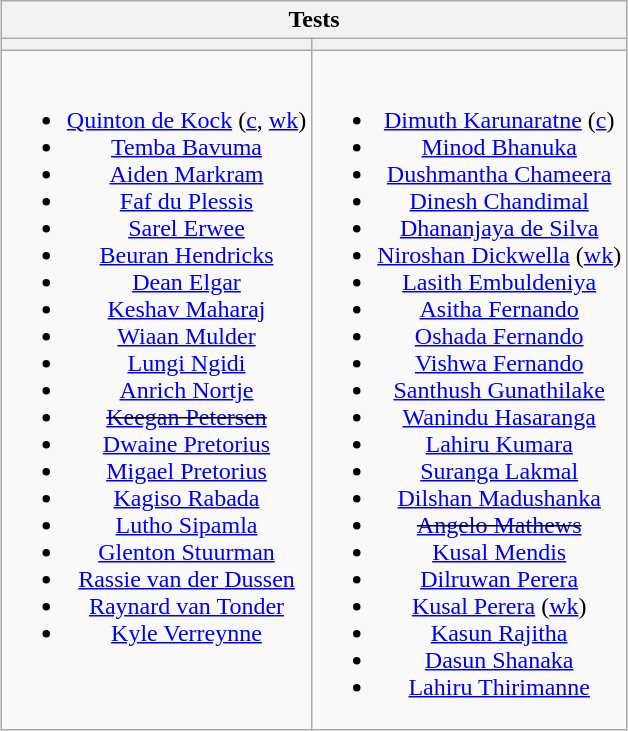<table class="wikitable" style="text-align:center; margin:auto">
<tr>
<th colspan=2>Tests</th>
</tr>
<tr>
<th></th>
<th></th>
</tr>
<tr style="vertical-align:top">
<td><br><ul><li><a href='#'>Quinton de Kock</a> (<a href='#'>c</a>, <a href='#'>wk</a>)</li><li><a href='#'>Temba Bavuma</a></li><li><a href='#'>Aiden Markram</a></li><li><a href='#'>Faf du Plessis</a></li><li><a href='#'>Sarel Erwee</a></li><li><a href='#'>Beuran Hendricks</a></li><li><a href='#'>Dean Elgar</a></li><li><a href='#'>Keshav Maharaj</a></li><li><a href='#'>Wiaan Mulder</a></li><li><a href='#'>Lungi Ngidi</a></li><li><a href='#'>Anrich Nortje</a></li><li><s><a href='#'>Keegan Petersen</a></s></li><li><a href='#'>Dwaine Pretorius</a></li><li><a href='#'>Migael Pretorius</a></li><li><a href='#'>Kagiso Rabada</a></li><li><a href='#'>Lutho Sipamla</a></li><li><a href='#'>Glenton Stuurman</a></li><li><a href='#'>Rassie van der Dussen</a></li><li><a href='#'>Raynard van Tonder</a></li><li><a href='#'>Kyle Verreynne</a></li></ul></td>
<td><br><ul><li><a href='#'>Dimuth Karunaratne</a> (<a href='#'>c</a>)</li><li><a href='#'>Minod Bhanuka</a></li><li><a href='#'>Dushmantha Chameera</a></li><li><a href='#'>Dinesh Chandimal</a></li><li><a href='#'>Dhananjaya de Silva</a></li><li><a href='#'>Niroshan Dickwella</a> (<a href='#'>wk</a>)</li><li><a href='#'>Lasith Embuldeniya</a></li><li><a href='#'>Asitha Fernando</a></li><li><a href='#'>Oshada Fernando</a></li><li><a href='#'>Vishwa Fernando</a></li><li><a href='#'>Santhush Gunathilake</a></li><li><a href='#'>Wanindu Hasaranga</a></li><li><a href='#'>Lahiru Kumara</a></li><li><a href='#'>Suranga Lakmal</a></li><li><a href='#'>Dilshan Madushanka</a></li><li><s><a href='#'>Angelo Mathews</a></s></li><li><a href='#'>Kusal Mendis</a></li><li><a href='#'>Dilruwan Perera</a></li><li><a href='#'>Kusal Perera</a> (<a href='#'>wk</a>)</li><li><a href='#'>Kasun Rajitha</a></li><li><a href='#'>Dasun Shanaka</a></li><li><a href='#'>Lahiru Thirimanne</a></li></ul></td>
</tr>
</table>
